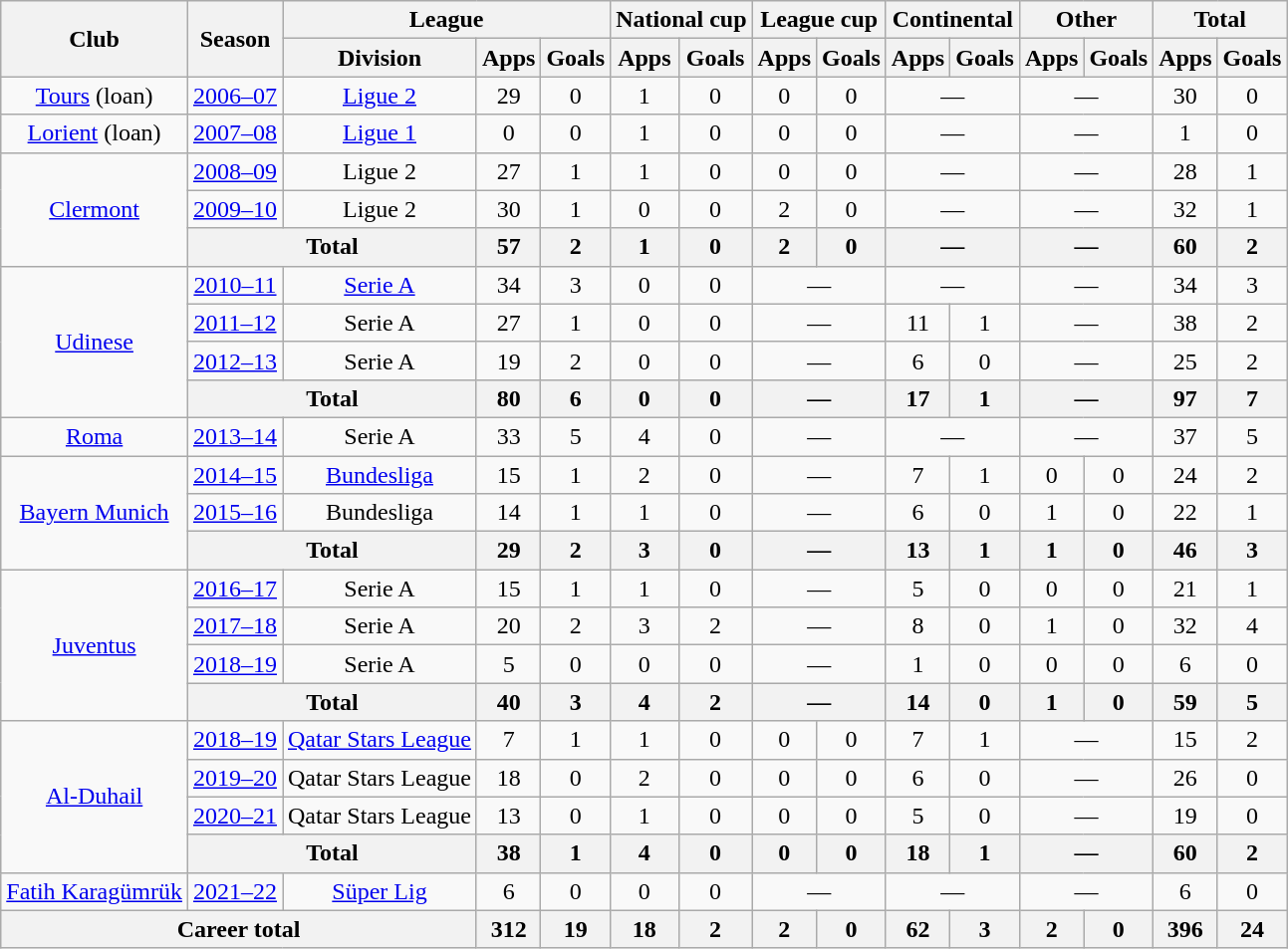<table class="wikitable" style="text-align:center">
<tr>
<th rowspan="2">Club</th>
<th rowspan="2">Season</th>
<th colspan="3">League</th>
<th colspan="2">National cup</th>
<th colspan="2">League cup</th>
<th colspan="2">Continental</th>
<th colspan="2">Other</th>
<th colspan="2">Total</th>
</tr>
<tr>
<th>Division</th>
<th>Apps</th>
<th>Goals</th>
<th>Apps</th>
<th>Goals</th>
<th>Apps</th>
<th>Goals</th>
<th>Apps</th>
<th>Goals</th>
<th>Apps</th>
<th>Goals</th>
<th>Apps</th>
<th>Goals</th>
</tr>
<tr>
<td><a href='#'>Tours</a> (loan)</td>
<td><a href='#'>2006–07</a></td>
<td><a href='#'>Ligue 2</a></td>
<td>29</td>
<td>0</td>
<td>1</td>
<td>0</td>
<td>0</td>
<td>0</td>
<td colspan="2">—</td>
<td colspan="2">—</td>
<td>30</td>
<td>0</td>
</tr>
<tr>
<td><a href='#'>Lorient</a> (loan)</td>
<td><a href='#'>2007–08</a></td>
<td><a href='#'>Ligue 1</a></td>
<td>0</td>
<td>0</td>
<td>1</td>
<td>0</td>
<td>0</td>
<td>0</td>
<td colspan="2">—</td>
<td colspan="2">—</td>
<td>1</td>
<td>0</td>
</tr>
<tr>
<td rowspan="3"><a href='#'>Clermont</a></td>
<td><a href='#'>2008–09</a></td>
<td>Ligue 2</td>
<td>27</td>
<td>1</td>
<td>1</td>
<td>0</td>
<td>0</td>
<td>0</td>
<td colspan="2">—</td>
<td colspan="2">—</td>
<td>28</td>
<td>1</td>
</tr>
<tr>
<td><a href='#'>2009–10</a></td>
<td>Ligue 2</td>
<td>30</td>
<td>1</td>
<td>0</td>
<td>0</td>
<td>2</td>
<td>0</td>
<td colspan="2">—</td>
<td colspan="2">—</td>
<td>32</td>
<td>1</td>
</tr>
<tr>
<th colspan="2">Total</th>
<th>57</th>
<th>2</th>
<th>1</th>
<th>0</th>
<th>2</th>
<th>0</th>
<th colspan="2">—</th>
<th colspan="2">—</th>
<th>60</th>
<th>2</th>
</tr>
<tr>
<td rowspan="4"><a href='#'>Udinese</a></td>
<td><a href='#'>2010–11</a></td>
<td><a href='#'>Serie A</a></td>
<td>34</td>
<td>3</td>
<td>0</td>
<td>0</td>
<td colspan="2">—</td>
<td colspan="2">—</td>
<td colspan="2">—</td>
<td>34</td>
<td>3</td>
</tr>
<tr>
<td><a href='#'>2011–12</a></td>
<td>Serie A</td>
<td>27</td>
<td>1</td>
<td>0</td>
<td>0</td>
<td colspan="2">—</td>
<td>11</td>
<td>1</td>
<td colspan="2">—</td>
<td>38</td>
<td>2</td>
</tr>
<tr>
<td><a href='#'>2012–13</a></td>
<td>Serie A</td>
<td>19</td>
<td>2</td>
<td>0</td>
<td>0</td>
<td colspan="2">—</td>
<td>6</td>
<td>0</td>
<td colspan="2">—</td>
<td>25</td>
<td>2</td>
</tr>
<tr>
<th colspan="2">Total</th>
<th>80</th>
<th>6</th>
<th>0</th>
<th>0</th>
<th colspan="2">—</th>
<th>17</th>
<th>1</th>
<th colspan="2">—</th>
<th>97</th>
<th>7</th>
</tr>
<tr>
<td><a href='#'>Roma</a></td>
<td><a href='#'>2013–14</a></td>
<td>Serie A</td>
<td>33</td>
<td>5</td>
<td>4</td>
<td>0</td>
<td colspan="2">—</td>
<td colspan="2">—</td>
<td colspan="2">—</td>
<td>37</td>
<td>5</td>
</tr>
<tr>
<td rowspan="3"><a href='#'>Bayern Munich</a></td>
<td><a href='#'>2014–15</a></td>
<td><a href='#'>Bundesliga</a></td>
<td>15</td>
<td>1</td>
<td>2</td>
<td>0</td>
<td colspan="2">—</td>
<td>7</td>
<td>1</td>
<td>0</td>
<td>0</td>
<td>24</td>
<td>2</td>
</tr>
<tr>
<td><a href='#'>2015–16</a></td>
<td>Bundesliga</td>
<td>14</td>
<td>1</td>
<td>1</td>
<td>0</td>
<td colspan="2">—</td>
<td>6</td>
<td>0</td>
<td>1</td>
<td>0</td>
<td>22</td>
<td>1</td>
</tr>
<tr>
<th colspan="2">Total</th>
<th>29</th>
<th>2</th>
<th>3</th>
<th>0</th>
<th colspan="2">—</th>
<th>13</th>
<th>1</th>
<th>1</th>
<th>0</th>
<th>46</th>
<th>3</th>
</tr>
<tr>
<td rowspan="4"><a href='#'>Juventus</a></td>
<td><a href='#'>2016–17</a></td>
<td>Serie A</td>
<td>15</td>
<td>1</td>
<td>1</td>
<td>0</td>
<td colspan="2">—</td>
<td>5</td>
<td>0</td>
<td>0</td>
<td>0</td>
<td>21</td>
<td>1</td>
</tr>
<tr>
<td><a href='#'>2017–18</a></td>
<td>Serie A</td>
<td>20</td>
<td>2</td>
<td>3</td>
<td>2</td>
<td colspan="2">—</td>
<td>8</td>
<td>0</td>
<td>1</td>
<td>0</td>
<td>32</td>
<td>4</td>
</tr>
<tr>
<td><a href='#'>2018–19</a></td>
<td>Serie A</td>
<td>5</td>
<td>0</td>
<td>0</td>
<td>0</td>
<td colspan="2">—</td>
<td>1</td>
<td>0</td>
<td>0</td>
<td>0</td>
<td>6</td>
<td>0</td>
</tr>
<tr>
<th colspan="2">Total</th>
<th>40</th>
<th>3</th>
<th>4</th>
<th>2</th>
<th colspan="2">—</th>
<th>14</th>
<th>0</th>
<th>1</th>
<th>0</th>
<th>59</th>
<th>5</th>
</tr>
<tr>
<td rowspan="4"><a href='#'>Al-Duhail</a></td>
<td><a href='#'>2018–19</a></td>
<td><a href='#'>Qatar Stars League</a></td>
<td>7</td>
<td>1</td>
<td>1</td>
<td>0</td>
<td>0</td>
<td>0</td>
<td>7</td>
<td>1</td>
<td colspan="2">—</td>
<td>15</td>
<td>2</td>
</tr>
<tr>
<td><a href='#'>2019–20</a></td>
<td>Qatar Stars League</td>
<td>18</td>
<td>0</td>
<td>2</td>
<td>0</td>
<td>0</td>
<td>0</td>
<td>6</td>
<td>0</td>
<td colspan="2">—</td>
<td>26</td>
<td>0</td>
</tr>
<tr>
<td><a href='#'>2020–21</a></td>
<td>Qatar Stars League</td>
<td>13</td>
<td>0</td>
<td>1</td>
<td>0</td>
<td>0</td>
<td>0</td>
<td>5</td>
<td>0</td>
<td colspan="2">—</td>
<td>19</td>
<td>0</td>
</tr>
<tr>
<th colspan="2">Total</th>
<th>38</th>
<th>1</th>
<th>4</th>
<th>0</th>
<th>0</th>
<th>0</th>
<th>18</th>
<th>1</th>
<th colspan="2">—</th>
<th>60</th>
<th>2</th>
</tr>
<tr>
<td><a href='#'>Fatih Karagümrük</a></td>
<td><a href='#'>2021–22</a></td>
<td><a href='#'>Süper Lig</a></td>
<td>6</td>
<td>0</td>
<td>0</td>
<td>0</td>
<td colspan="2">—</td>
<td colspan="2">—</td>
<td colspan="2">—</td>
<td>6</td>
<td>0</td>
</tr>
<tr>
<th colspan="3">Career total</th>
<th>312</th>
<th>19</th>
<th>18</th>
<th>2</th>
<th>2</th>
<th>0</th>
<th>62</th>
<th>3</th>
<th>2</th>
<th>0</th>
<th>396</th>
<th>24</th>
</tr>
</table>
